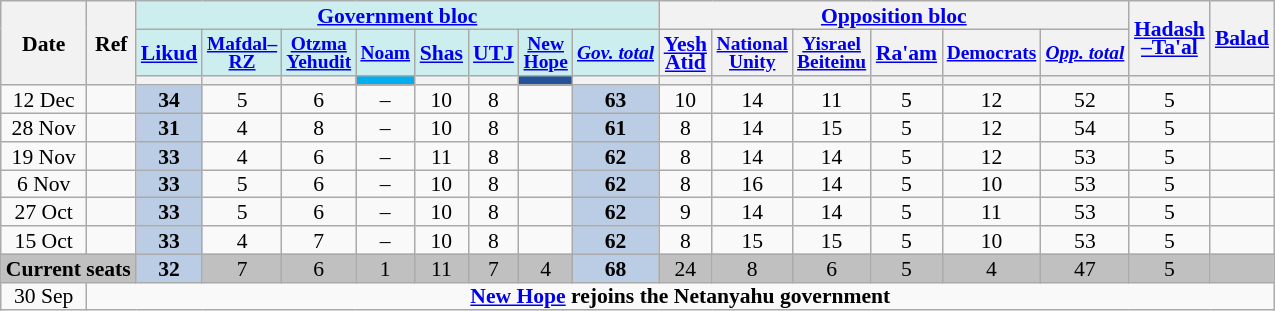<table class="wikitable sortable" style=text-align:center;font-size:90%;line-height:12px>
<tr>
<th rowspan=3>Date</th>
<th rowspan="3">Ref</th>
<th colspan=8 style=background:#cee;><a href='#'>Government bloc</a></th>
<th colspan=6><a href='#'>Opposition bloc</a></th>
<th rowspan=2><a href='#'>Hadash<br>–Ta'al</a></th>
<th rowspan=2><a href='#'>Balad</a></th>
</tr>
<tr>
<th style=background:#cee><a href='#'>Likud</a></th>
<th style=background:#cee;font-size:90%><a href='#'>Mafdal–<br>RZ</a></th>
<th style=background:#cee;font-size:90%><a href='#'>Otzma<br>Yehudit</a></th>
<th style=background:#cee;font-size:90%><a href='#'>Noam</a></th>
<th style=background:#cee><a href='#'>Shas</a></th>
<th style=background:#cee><a href='#'>UTJ</a></th>
<th style=background:#cee;font-size:90%><a href='#'>New<br>Hope</a></th>
<th style=background:#cee;font-size:90%><a href='#'><em>Gov. total</em></a></th>
<th><a href='#'>Yesh<br>Atid</a></th>
<th style=font-size:90%><a href='#'>National<br>Unity</a></th>
<th style=font-size:90%><a href='#'>Yisrael<br>Beiteinu</a></th>
<th><a href='#'>Ra'am</a></th>
<th style=font-size:90%><a href='#'>Democrats</a></th>
<th style=font-size:90%><a href='#'><em>Opp. total</em></a></th>
</tr>
<tr>
<th style=background:></th>
<th style=background:></th>
<th style=background:></th>
<th style=background:#01AFF0></th>
<th style=background:></th>
<th style=background:></th>
<th style=background:#235298></th>
<th style=background:></th>
<th style=background:></th>
<th style=background:></th>
<th style=background:></th>
<th style=background:></th>
<th style=background:></th>
<th style=background:></th>
<th style=background:></th>
<th style=background:></th>
</tr>
<tr>
<td data-sort-value=2024-12-12>12 Dec</td>
<td></td>
<td style=background:#BBCDE4><strong>34</strong> </td>
<td>5					</td>
<td>6					</td>
<td>–					</td>
<td>10					</td>
<td>8					</td>
<td>	</td>
<td style=background:#BBCDE4><strong>63</strong> </td>
<td>10					</td>
<td>14	                </td>
<td>11					</td>
<td>5					</td>
<td>12		            </td>
<td>52		            </td>
<td>5					</td>
<td>	</td>
</tr>
<tr>
<td data-sort-value=2024-11-28>28 Nov</td>
<td></td>
<td style=background:#BBCDE4><strong>31</strong> </td>
<td>4					</td>
<td>8					</td>
<td>–					</td>
<td>10					</td>
<td>8					</td>
<td>	</td>
<td style=background:#BBCDE4><strong>61</strong> </td>
<td>8					</td>
<td>14	                </td>
<td>15					</td>
<td>5					</td>
<td>12		            </td>
<td>54		            </td>
<td>5					</td>
<td>		</td>
</tr>
<tr>
<td data-sort-value=2024-11-19>19 Nov</td>
<td></td>
<td style=background:#BBCDE4><strong>33</strong> </td>
<td>4					</td>
<td>6					</td>
<td>–					</td>
<td>11					</td>
<td>8					</td>
<td>	</td>
<td style=background:#BBCDE4><strong>62</strong> </td>
<td>8					</td>
<td>14	                </td>
<td>14					</td>
<td>5					</td>
<td>12		            </td>
<td>53		            </td>
<td>5					</td>
<td>		</td>
</tr>
<tr>
<td data-sort-value=2024-11-06>6 Nov</td>
<td></td>
<td style=background:#BBCDE4><strong>33</strong> </td>
<td>5					</td>
<td>6					</td>
<td>–					</td>
<td>10					</td>
<td>8					</td>
<td>	</td>
<td style=background:#BBCDE4><strong>62</strong> </td>
<td>8					</td>
<td>16	                </td>
<td>14					</td>
<td>5					</td>
<td>10		            </td>
<td>53		            </td>
<td>5					</td>
<td>		</td>
</tr>
<tr>
<td data-sort-value=2024-10-27>27 Oct</td>
<td></td>
<td style=background:#BBCDE4><strong>33</strong> </td>
<td>5					</td>
<td>6					</td>
<td>–					</td>
<td>10					</td>
<td>8					</td>
<td>	</td>
<td style=background:#BBCDE4><strong>62</strong> </td>
<td>9					</td>
<td>14	                </td>
<td>14					</td>
<td>5					</td>
<td>11		            </td>
<td>53		            </td>
<td>5					</td>
<td>		</td>
</tr>
<tr>
<td data-sort-value=2024-10-15>15 Oct</td>
<td></td>
<td style=background:#BBCDE4><strong>33</strong> </td>
<td>4					</td>
<td>7					</td>
<td>–					</td>
<td>10					</td>
<td>8					</td>
<td>	</td>
<td style=background:#BBCDE4><strong>62</strong> </td>
<td>8					</td>
<td>15	                </td>
<td>15					</td>
<td>5					</td>
<td>10		            </td>
<td>53		            </td>
<td>5					</td>
<td>		</td>
</tr>
<tr style=background:silver>
<td colspan="2"><strong>Current seats</strong></td>
<td style=background:#BBCDE4><strong>32</strong>	</td>
<td>7					</td>
<td>6					</td>
<td>1					</td>
<td>11					</td>
<td>7					</td>
<td>4					</td>
<td style=background:#BBCDE4><strong>68</strong>	</td>
<td>24					</td>
<td>8					</td>
<td>6					</td>
<td>5					</td>
<td>4					</td>
<td>47					</td>
<td>5					</td>
<td>	</td>
</tr>
<tr>
<td data-sort-value=2024-09-30>30 Sep</td>
<td colspan="17"><strong><a href='#'>New Hope</a> rejoins the Netanyahu  government</strong></td>
</tr>
</table>
